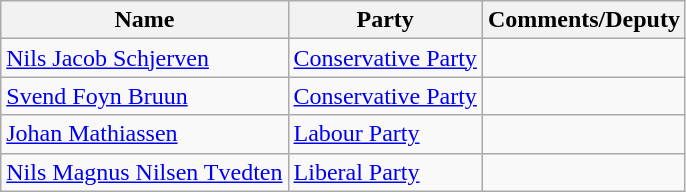<table class="wikitable">
<tr>
<th>Name</th>
<th>Party</th>
<th>Comments/Deputy</th>
</tr>
<tr>
<td><a href='#'>Nils Jacob Schjerven</a></td>
<td><a href='#'>Conservative Party</a></td>
<td></td>
</tr>
<tr>
<td><a href='#'>Svend Foyn Bruun</a></td>
<td><a href='#'>Conservative Party</a></td>
<td></td>
</tr>
<tr>
<td><a href='#'>Johan Mathiassen</a></td>
<td><a href='#'>Labour Party</a></td>
<td></td>
</tr>
<tr>
<td><a href='#'>Nils Magnus Nilsen Tvedten</a></td>
<td><a href='#'>Liberal Party</a></td>
<td></td>
</tr>
</table>
